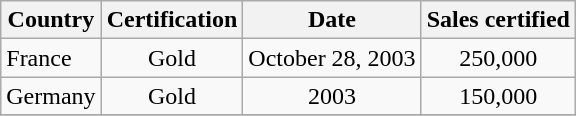<table class="wikitable sortable">
<tr>
<th>Country</th>
<th>Certification</th>
<th>Date</th>
<th>Sales certified</th>
</tr>
<tr>
<td>France</td>
<td align="center">Gold</td>
<td align="center">October 28, 2003</td>
<td align="center">250,000</td>
</tr>
<tr>
<td>Germany</td>
<td align="center">Gold</td>
<td align="center">2003</td>
<td align="center">150,000</td>
</tr>
<tr>
</tr>
</table>
